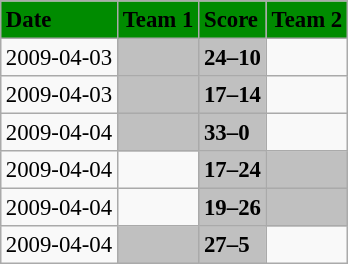<table class="wikitable" style="margin:0.5em auto; font-size:95%">
<tr bgcolor="#008B00">
<td><strong>Date</strong></td>
<td><strong>Team 1</strong></td>
<td><strong>Score</strong></td>
<td><strong>Team 2</strong></td>
</tr>
<tr>
<td>2009-04-03</td>
<td bgcolor="silver"><strong></strong></td>
<td bgcolor="silver"><strong>24–10</strong></td>
<td></td>
</tr>
<tr>
<td>2009-04-03</td>
<td bgcolor="silver"><strong></strong></td>
<td bgcolor="silver"><strong>17–14</strong></td>
<td></td>
</tr>
<tr>
<td>2009-04-04</td>
<td bgcolor="silver"><strong></strong></td>
<td bgcolor="silver"><strong>33–0</strong></td>
<td></td>
</tr>
<tr>
<td>2009-04-04</td>
<td></td>
<td bgcolor="silver"><strong>17–24</strong></td>
<td bgcolor="silver"><strong></strong></td>
</tr>
<tr>
<td>2009-04-04</td>
<td></td>
<td bgcolor="silver"><strong>19–26</strong></td>
<td bgcolor="silver"><strong></strong></td>
</tr>
<tr>
<td>2009-04-04</td>
<td bgcolor="silver"><strong></strong></td>
<td bgcolor="silver"><strong>27–5</strong></td>
<td></td>
</tr>
</table>
